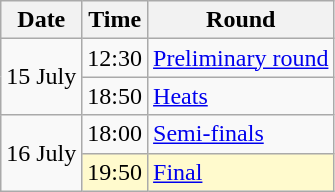<table class="wikitable">
<tr>
<th>Date</th>
<th>Time</th>
<th>Round</th>
</tr>
<tr>
<td rowspan=2>15 July</td>
<td>12:30</td>
<td><a href='#'>Preliminary round</a></td>
</tr>
<tr>
<td>18:50</td>
<td><a href='#'>Heats</a></td>
</tr>
<tr>
<td rowspan=2>16 July</td>
<td>18:00</td>
<td><a href='#'>Semi-finals</a></td>
</tr>
<tr style=background:lemonchiffon>
<td>19:50</td>
<td><a href='#'>Final</a></td>
</tr>
</table>
